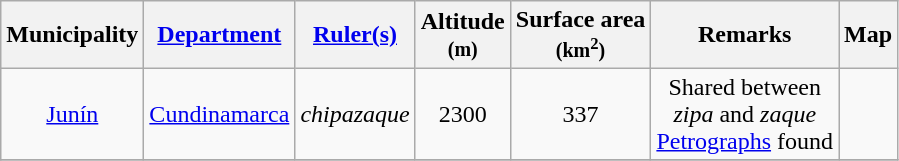<table class="wikitable sortable mw-collapsible">
<tr>
<th scope="col">Municipality<br></th>
<th scope="col"><a href='#'>Department</a></th>
<th scope="col"><a href='#'>Ruler(s)</a></th>
<th scope="col">Altitude<br><small>(m)</small></th>
<th scope="col">Surface area<br><small>(km<sup>2</sup>)</small></th>
<th scope="col">Remarks</th>
<th scope="col">Map</th>
</tr>
<tr>
<td align=center><a href='#'>Junín</a></td>
<td align=center><a href='#'>Cundinamarca</a></td>
<td align=center><em>chipazaque</em></td>
<td align=center>2300</td>
<td align=center>337</td>
<td align=center>Shared between<br><em>zipa</em> and <em>zaque</em><br><a href='#'>Petrographs</a> found</td>
<td align=center></td>
</tr>
<tr>
</tr>
</table>
